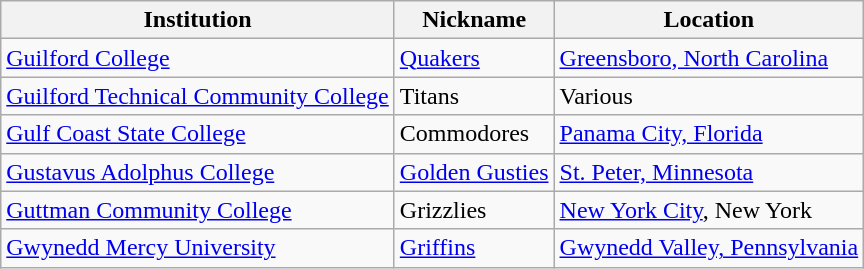<table class="wikitable">
<tr>
<th>Institution</th>
<th>Nickname</th>
<th>Location</th>
</tr>
<tr>
<td><a href='#'>Guilford College</a></td>
<td><a href='#'>Quakers</a></td>
<td><a href='#'>Greensboro, North Carolina</a></td>
</tr>
<tr>
<td><a href='#'>Guilford Technical Community College</a></td>
<td>Titans</td>
<td>Various</td>
</tr>
<tr>
<td><a href='#'>Gulf Coast State College</a></td>
<td>Commodores</td>
<td><a href='#'>Panama City, Florida</a></td>
</tr>
<tr>
<td><a href='#'>Gustavus Adolphus College</a></td>
<td><a href='#'>Golden Gusties</a></td>
<td><a href='#'>St. Peter, Minnesota</a></td>
</tr>
<tr>
<td><a href='#'>Guttman Community College</a></td>
<td>Grizzlies</td>
<td><a href='#'>New York City</a>, New York</td>
</tr>
<tr>
<td><a href='#'>Gwynedd Mercy University</a></td>
<td><a href='#'>Griffins</a></td>
<td><a href='#'>Gwynedd Valley, Pennsylvania</a></td>
</tr>
</table>
